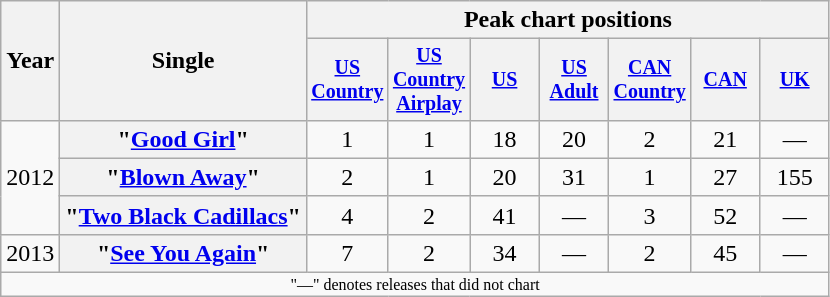<table class="wikitable plainrowheaders" style="text-align:center;">
<tr>
<th rowspan="2">Year</th>
<th rowspan="2">Single</th>
<th colspan="7">Peak chart positions</th>
</tr>
<tr style="font-size:smaller;">
<th style="width:40px;"><a href='#'>US Country</a></th>
<th style="width:40px;"><a href='#'>US Country Airplay</a></th>
<th style="width:40px;"><a href='#'>US</a></th>
<th style="width:40px;"><a href='#'>US Adult</a></th>
<th style="width:40px;"><a href='#'>CAN Country</a><br></th>
<th style="width:40px;"><a href='#'>CAN</a></th>
<th style="width:40px;"><a href='#'>UK</a><br></th>
</tr>
<tr>
<td rowspan="3">2012</td>
<th scope="row">"<a href='#'>Good Girl</a>"</th>
<td>1</td>
<td>1</td>
<td>18</td>
<td>20</td>
<td>2</td>
<td>21</td>
<td>—</td>
</tr>
<tr>
<th scope="row">"<a href='#'>Blown Away</a>"</th>
<td>2</td>
<td>1</td>
<td>20</td>
<td>31</td>
<td>1</td>
<td>27</td>
<td>155</td>
</tr>
<tr>
<th scope="row">"<a href='#'>Two Black Cadillacs</a>"</th>
<td>4</td>
<td>2</td>
<td>41</td>
<td>—</td>
<td>3</td>
<td>52</td>
<td>—</td>
</tr>
<tr>
<td>2013</td>
<th scope="row">"<a href='#'>See You Again</a>"</th>
<td>7</td>
<td>2</td>
<td>34</td>
<td>—</td>
<td>2</td>
<td>45</td>
<td>—</td>
</tr>
<tr>
<td colspan="9" style="font-size:8pt">"—" denotes releases that did not chart</td>
</tr>
</table>
